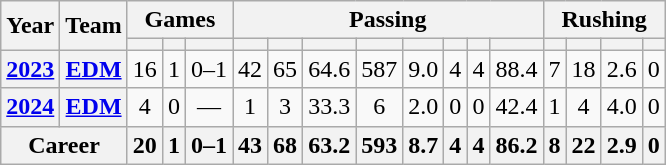<table class="wikitable" style="text-align:center">
<tr>
<th rowspan="2">Year</th>
<th rowspan="2">Team</th>
<th colspan="3">Games</th>
<th colspan="8">Passing</th>
<th colspan="4">Rushing</th>
</tr>
<tr>
<th></th>
<th></th>
<th></th>
<th></th>
<th></th>
<th></th>
<th></th>
<th></th>
<th></th>
<th></th>
<th></th>
<th></th>
<th></th>
<th></th>
<th></th>
</tr>
<tr>
<th><a href='#'>2023</a></th>
<th><a href='#'>EDM</a></th>
<td>16</td>
<td>1</td>
<td>0–1</td>
<td>42</td>
<td>65</td>
<td>64.6</td>
<td>587</td>
<td>9.0</td>
<td>4</td>
<td>4</td>
<td>88.4</td>
<td>7</td>
<td>18</td>
<td>2.6</td>
<td>0</td>
</tr>
<tr>
<th><a href='#'>2024</a></th>
<th><a href='#'>EDM</a></th>
<td>4</td>
<td>0</td>
<td>—</td>
<td>1</td>
<td>3</td>
<td>33.3</td>
<td>6</td>
<td>2.0</td>
<td>0</td>
<td>0</td>
<td>42.4</td>
<td>1</td>
<td>4</td>
<td>4.0</td>
<td>0</td>
</tr>
<tr>
<th colspan="2">Career</th>
<th>20</th>
<th>1</th>
<th>0–1</th>
<th>43</th>
<th>68</th>
<th>63.2</th>
<th>593</th>
<th>8.7</th>
<th>4</th>
<th>4</th>
<th>86.2</th>
<th>8</th>
<th>22</th>
<th>2.9</th>
<th>0</th>
</tr>
</table>
